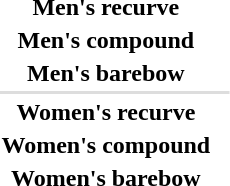<table>
<tr>
<th scope="row">Men's recurve</th>
<td></td>
<td></td>
<td></td>
</tr>
<tr>
<th scope="row">Men's compound</th>
<td></td>
<td></td>
<td></td>
</tr>
<tr>
<th scope="row">Men's barebow</th>
<td></td>
<td></td>
<td></td>
</tr>
<tr bgcolor=#DDDDDD>
<td colspan=4></td>
</tr>
<tr>
<th scope="row">Women's recurve</th>
<td></td>
<td></td>
<td></td>
</tr>
<tr>
<th scope="row">Women's compound</th>
<td></td>
<td></td>
<td></td>
</tr>
<tr>
<th scope="row">Women's barebow</th>
<td></td>
<td></td>
<td></td>
</tr>
</table>
